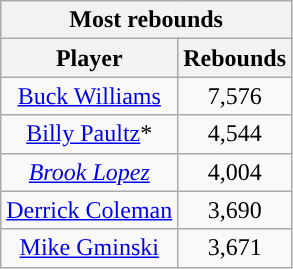<table class="wikitable sortable" style="text-align:center">
<tr>
<th colspan="2" style="text-align:center; ">Most rebounds</th>
</tr>
<tr>
<th style="text-align:center; ">Player</th>
<th style="text-align:center; ">Rebounds</th>
</tr>
<tr>
<td><a href='#'>Buck Williams</a></td>
<td>7,576</td>
</tr>
<tr>
<td><a href='#'>Billy Paultz</a>*</td>
<td>4,544</td>
</tr>
<tr>
<td><em><a href='#'>Brook Lopez</a></em></td>
<td>4,004</td>
</tr>
<tr>
<td><a href='#'>Derrick Coleman</a></td>
<td>3,690</td>
</tr>
<tr>
<td><a href='#'>Mike Gminski</a></td>
<td>3,671</td>
</tr>
</table>
